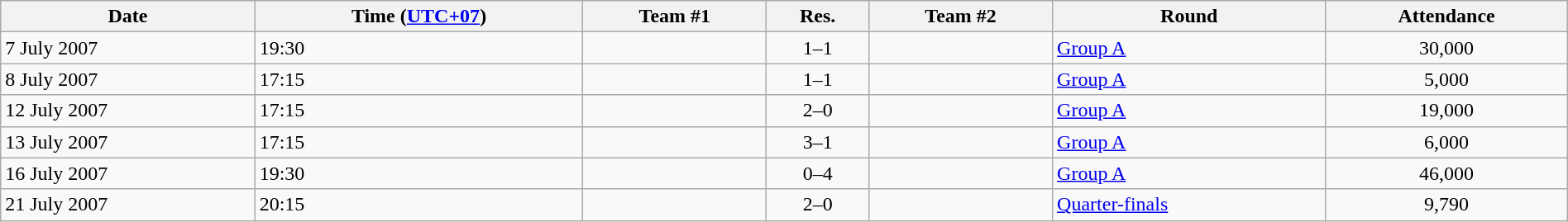<table class="wikitable" style="text-align:left; width:100%;">
<tr>
<th>Date</th>
<th>Time (<a href='#'>UTC+07</a>)</th>
<th>Team #1</th>
<th>Res.</th>
<th>Team #2</th>
<th>Round</th>
<th>Attendance</th>
</tr>
<tr>
<td>7 July 2007</td>
<td>19:30</td>
<td><strong></strong></td>
<td style="text-align:center;">1–1</td>
<td></td>
<td><a href='#'>Group A</a></td>
<td style="text-align:center;">30,000</td>
</tr>
<tr>
<td>8 July 2007</td>
<td>17:15</td>
<td></td>
<td style="text-align:center;">1–1</td>
<td></td>
<td><a href='#'>Group A</a></td>
<td style="text-align:center;">5,000</td>
</tr>
<tr>
<td>12 July 2007</td>
<td>17:15</td>
<td><strong></strong></td>
<td style="text-align:center;">2–0</td>
<td></td>
<td><a href='#'>Group A</a></td>
<td style="text-align:center;">19,000</td>
</tr>
<tr>
<td>13 July 2007</td>
<td>17:15</td>
<td></td>
<td style="text-align:center;">3–1</td>
<td></td>
<td><a href='#'>Group A</a></td>
<td style="text-align:center;">6,000</td>
</tr>
<tr>
<td>16 July 2007</td>
<td>19:30</td>
<td><strong></strong></td>
<td style="text-align:center;">0–4</td>
<td></td>
<td><a href='#'>Group A</a></td>
<td style="text-align:center;">46,000</td>
</tr>
<tr>
<td>21 July 2007</td>
<td>20:15</td>
<td></td>
<td style="text-align:center;">2–0</td>
<td></td>
<td><a href='#'>Quarter-finals</a></td>
<td style="text-align:center;">9,790</td>
</tr>
</table>
